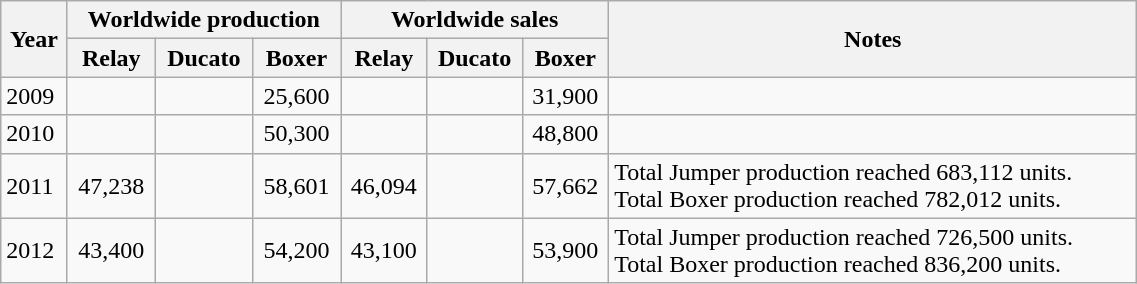<table class="wikitable" width="60%">
<tr>
<th rowspan=2>Year</th>
<th colspan=3>Worldwide production</th>
<th colspan=3>Worldwide sales</th>
<th rowspan=2>Notes</th>
</tr>
<tr>
<th>Relay</th>
<th>Ducato</th>
<th>Boxer</th>
<th>Relay</th>
<th>Ducato</th>
<th>Boxer</th>
</tr>
<tr>
<td>2009</td>
<td></td>
<td></td>
<td align="center">25,600</td>
<td></td>
<td></td>
<td align="center">31,900</td>
<td></td>
</tr>
<tr>
<td>2010</td>
<td></td>
<td></td>
<td align="center">50,300</td>
<td></td>
<td></td>
<td align="center">48,800</td>
<td></td>
</tr>
<tr>
<td>2011</td>
<td align="center">47,238</td>
<td></td>
<td align="center">58,601</td>
<td align="center">46,094</td>
<td></td>
<td align="center">57,662</td>
<td>Total Jumper production reached 683,112 units.<br>Total Boxer production reached 782,012 units.</td>
</tr>
<tr>
<td>2012</td>
<td align="center">43,400</td>
<td></td>
<td align="center">54,200</td>
<td align="center">43,100</td>
<td></td>
<td align="center">53,900</td>
<td>Total Jumper production reached 726,500 units.<br>Total Boxer production reached 836,200 units.</td>
</tr>
</table>
